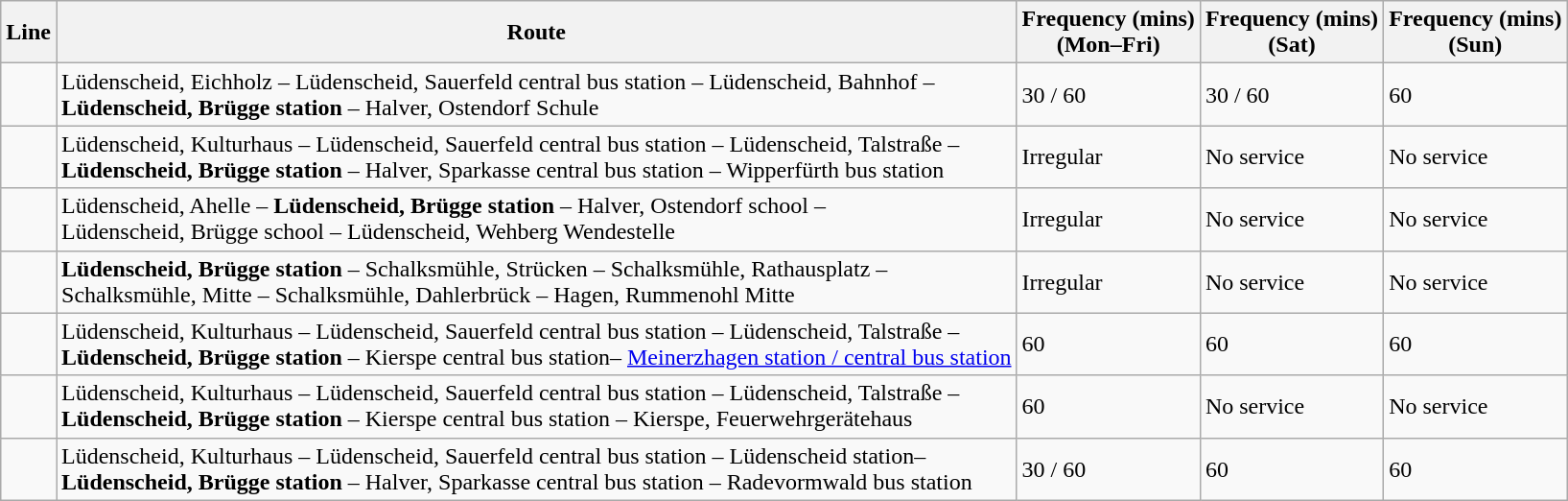<table class="wikitable">
<tr class="hintergrundfarbe5">
<th>Line</th>
<th>Route</th>
<th>Frequency (mins)<br>(Mon–Fri)</th>
<th>Frequency (mins)<br>(Sat)</th>
<th>Frequency (mins)<br>(Sun)</th>
</tr>
<tr>
<td></td>
<td>Lüdenscheid, Eichholz – Lüdenscheid, Sauerfeld central bus station – Lüdenscheid, Bahnhof –<br><strong>Lüdenscheid, Brügge station</strong> – Halver, Ostendorf Schule</td>
<td>30 / 60</td>
<td>30 / 60</td>
<td>60</td>
</tr>
<tr>
<td></td>
<td>Lüdenscheid, Kulturhaus – Lüdenscheid, Sauerfeld central bus station – Lüdenscheid, Talstraße –<br><strong>Lüdenscheid, Brügge station</strong> – Halver, Sparkasse central bus station – Wipperfürth bus station</td>
<td>Irregular</td>
<td>No service</td>
<td>No service</td>
</tr>
<tr>
<td></td>
<td>Lüdenscheid, Ahelle – <strong>Lüdenscheid, Brügge station</strong> – Halver, Ostendorf school –<br>Lüdenscheid, Brügge school – Lüdenscheid, Wehberg Wendestelle</td>
<td>Irregular</td>
<td>No service</td>
<td>No service</td>
</tr>
<tr>
<td></td>
<td><strong>Lüdenscheid, Brügge station</strong> – Schalksmühle, Strücken – Schalksmühle, Rathausplatz –<br>Schalksmühle, Mitte – Schalksmühle, Dahlerbrück – Hagen, Rummenohl Mitte</td>
<td>Irregular</td>
<td>No service</td>
<td>No service</td>
</tr>
<tr>
<td></td>
<td>Lüdenscheid, Kulturhaus – Lüdenscheid, Sauerfeld central bus station – Lüdenscheid, Talstraße –<br><strong>Lüdenscheid, Brügge station</strong> – Kierspe central bus station–
<a href='#'>Meinerzhagen station / central bus station</a></td>
<td>60</td>
<td>60</td>
<td>60</td>
</tr>
<tr>
<td></td>
<td>Lüdenscheid, Kulturhaus – Lüdenscheid, Sauerfeld central bus station – Lüdenscheid, Talstraße –<br><strong>Lüdenscheid, Brügge station</strong> – Kierspe central bus station –
Kierspe, Feuerwehrgerätehaus</td>
<td>60</td>
<td>No service</td>
<td>No service</td>
</tr>
<tr>
<td></td>
<td>Lüdenscheid, Kulturhaus – Lüdenscheid, Sauerfeld central bus station – Lüdenscheid station–<br><strong>Lüdenscheid, Brügge station </strong> – Halver, Sparkasse central bus station –
Radevormwald bus station</td>
<td>30 / 60</td>
<td>60</td>
<td>60</td>
</tr>
</table>
